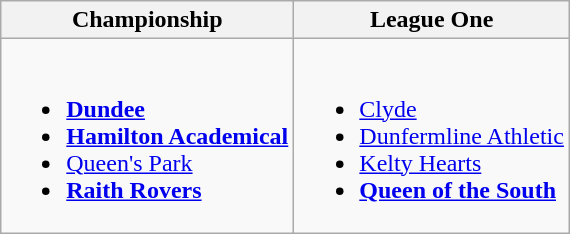<table class="wikitable">
<tr>
<th>Championship</th>
<th>League One</th>
</tr>
<tr>
<td valign=top><br><ul><li><strong><a href='#'>Dundee</a></strong></li><li><strong><a href='#'>Hamilton Academical</a></strong></li><li><a href='#'>Queen's Park</a></li><li><strong><a href='#'>Raith Rovers</a></strong></li></ul></td>
<td valign=top><br><ul><li><a href='#'>Clyde</a></li><li><a href='#'>Dunfermline Athletic</a></li><li><a href='#'>Kelty Hearts</a></li><li><strong><a href='#'>Queen of the South</a></strong></li></ul></td>
</tr>
</table>
